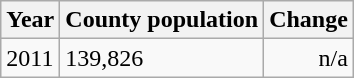<table class="wikitable">
<tr>
<th>Year</th>
<th>County population</th>
<th>Change</th>
</tr>
<tr>
<td>2011</td>
<td>139,826</td>
<td align="right">n/a</td>
</tr>
</table>
